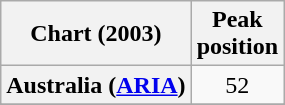<table class="wikitable sortable plainrowheaders" style="text-align:center">
<tr>
<th scope="col">Chart (2003)</th>
<th scope="col">Peak<br>position</th>
</tr>
<tr>
<th scope="row">Australia (<a href='#'>ARIA</a>)</th>
<td>52</td>
</tr>
<tr>
</tr>
<tr>
</tr>
<tr>
</tr>
<tr>
</tr>
<tr>
</tr>
<tr>
</tr>
<tr>
</tr>
</table>
